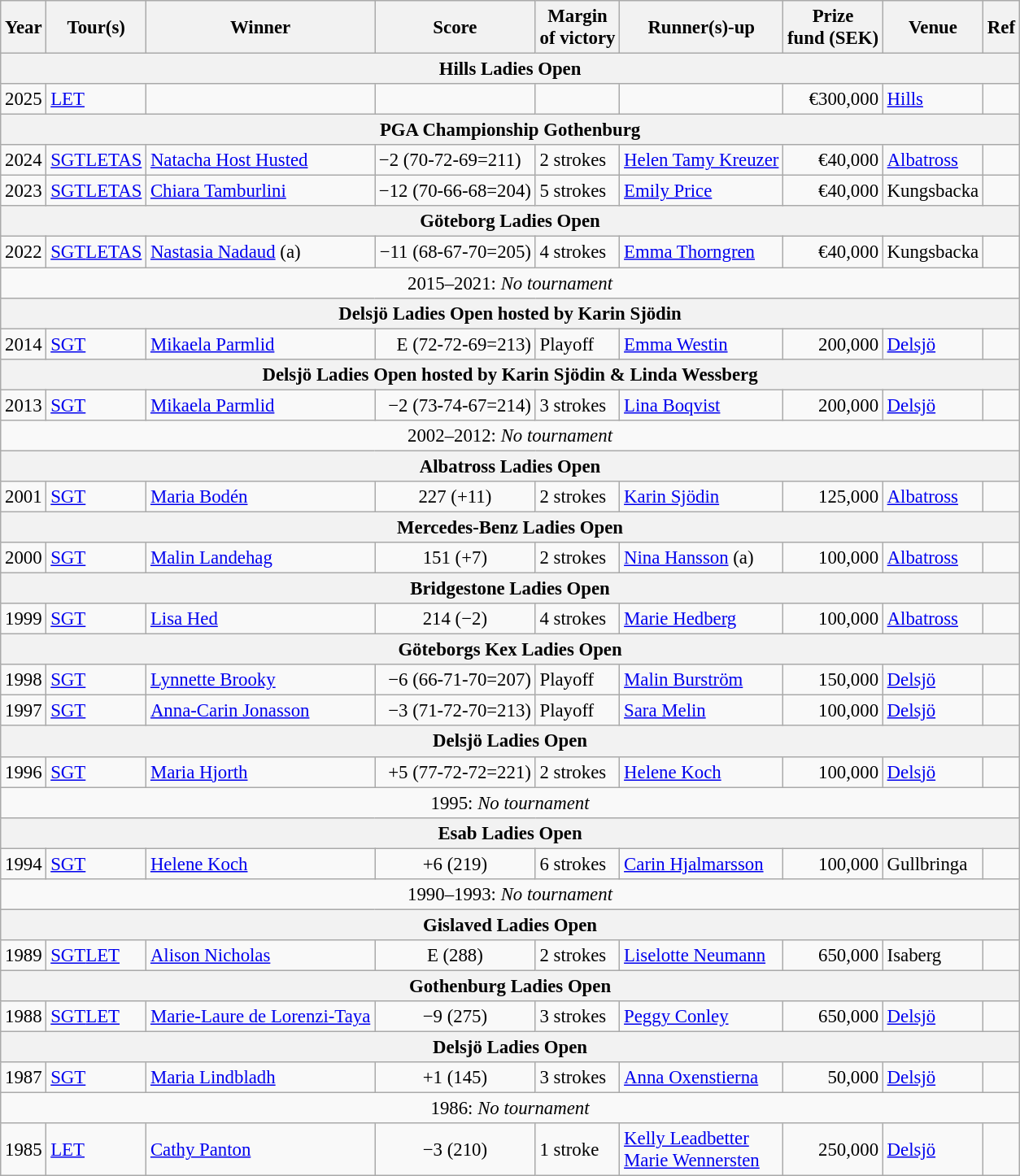<table class=wikitable style="font-size:95%">
<tr>
<th>Year</th>
<th>Tour(s)</th>
<th>Winner</th>
<th>Score</th>
<th>Margin<br>of victory</th>
<th>Runner(s)-up</th>
<th>Prize<br>fund (SEK)</th>
<th>Venue</th>
<th>Ref</th>
</tr>
<tr>
<th colspan=10>Hills Ladies Open</th>
</tr>
<tr>
<td>2025</td>
<td><a href='#'>LET</a></td>
<td></td>
<td align=right></td>
<td></td>
<td></td>
<td align=right>€300,000</td>
<td><a href='#'>Hills</a></td>
</tr>
<tr>
<th colspan=9>PGA Championship Gothenburg</th>
</tr>
<tr>
<td>2024</td>
<td><a href='#'>SGT</a><a href='#'>LETAS</a></td>
<td> <a href='#'>Natacha Host Husted</a></td>
<td>−2 (70-72-69=211)</td>
<td>2 strokes</td>
<td> <a href='#'>Helen Tamy Kreuzer</a></td>
<td align=right>€40,000</td>
<td><a href='#'>Albatross</a></td>
<td></td>
</tr>
<tr>
<td>2023</td>
<td><a href='#'>SGT</a><a href='#'>LETAS</a></td>
<td> <a href='#'>Chiara Tamburlini</a></td>
<td>−12 (70-66-68=204)</td>
<td>5 strokes</td>
<td> <a href='#'>Emily Price</a></td>
<td align=right>€40,000</td>
<td>Kungsbacka</td>
<td></td>
</tr>
<tr>
<th colspan=10>Göteborg Ladies Open</th>
</tr>
<tr>
<td>2022</td>
<td><a href='#'>SGT</a><a href='#'>LETAS</a></td>
<td> <a href='#'>Nastasia Nadaud</a> (a)</td>
<td align=right>−11 (68-67-70=205)</td>
<td>4 strokes</td>
<td> <a href='#'>Emma Thorngren</a></td>
<td align=right>€40,000</td>
<td>Kungsbacka</td>
<td></td>
</tr>
<tr>
<td colspan=10 align=center>2015–2021: <em>No tournament</em></td>
</tr>
<tr>
<th colspan=10>Delsjö Ladies Open hosted by Karin Sjödin</th>
</tr>
<tr>
<td>2014</td>
<td><a href='#'>SGT</a></td>
<td> <a href='#'>Mikaela Parmlid</a></td>
<td align=right>E (72-72-69=213)</td>
<td>Playoff</td>
<td> <a href='#'>Emma Westin</a></td>
<td align=right>200,000</td>
<td><a href='#'>Delsjö</a></td>
<td></td>
</tr>
<tr>
<th colspan=9>Delsjö Ladies Open hosted by Karin Sjödin & Linda Wessberg</th>
</tr>
<tr>
<td>2013</td>
<td><a href='#'>SGT</a></td>
<td> <a href='#'>Mikaela Parmlid</a></td>
<td align=right>−2 (73-74-67=214)</td>
<td>3 strokes</td>
<td> <a href='#'>Lina Boqvist</a></td>
<td align=right>200,000</td>
<td><a href='#'>Delsjö</a></td>
<td></td>
</tr>
<tr>
<td colspan=10 align=center>2002–2012: <em>No tournament</em></td>
</tr>
<tr>
<th colspan=10>Albatross Ladies Open</th>
</tr>
<tr>
<td>2001</td>
<td><a href='#'>SGT</a></td>
<td> <a href='#'>Maria Bodén</a></td>
<td align=center>227 (+11)</td>
<td>2 strokes</td>
<td> <a href='#'>Karin Sjödin</a></td>
<td align=right>125,000</td>
<td><a href='#'>Albatross</a></td>
<td></td>
</tr>
<tr>
<th colspan=10>Mercedes-Benz Ladies Open</th>
</tr>
<tr>
<td>2000</td>
<td><a href='#'>SGT</a></td>
<td> <a href='#'>Malin Landehag</a></td>
<td align=center>151 (+7)</td>
<td>2 strokes</td>
<td> <a href='#'>Nina Hansson</a> (a)</td>
<td align=right>100,000</td>
<td><a href='#'>Albatross</a></td>
<td></td>
</tr>
<tr>
<th colspan=10>Bridgestone Ladies Open</th>
</tr>
<tr>
<td>1999</td>
<td><a href='#'>SGT</a></td>
<td> <a href='#'>Lisa Hed</a></td>
<td align=center>214 (−2)</td>
<td>4 strokes</td>
<td> <a href='#'>Marie Hedberg</a></td>
<td align=right>100,000</td>
<td><a href='#'>Albatross</a></td>
<td></td>
</tr>
<tr>
<th colspan=10>Göteborgs Kex Ladies Open</th>
</tr>
<tr>
<td>1998</td>
<td><a href='#'>SGT</a></td>
<td> <a href='#'>Lynnette Brooky</a></td>
<td align=right>−6 (66-71-70=207)</td>
<td>Playoff</td>
<td> <a href='#'>Malin Burström</a></td>
<td align=right>150,000</td>
<td><a href='#'>Delsjö</a></td>
<td></td>
</tr>
<tr>
<td>1997</td>
<td><a href='#'>SGT</a></td>
<td> <a href='#'>Anna-Carin Jonasson</a></td>
<td align=right>−3 (71-72-70=213)</td>
<td>Playoff</td>
<td> <a href='#'>Sara Melin</a></td>
<td align=right>100,000</td>
<td><a href='#'>Delsjö</a></td>
<td></td>
</tr>
<tr>
<th colspan=10>Delsjö Ladies Open</th>
</tr>
<tr>
<td>1996</td>
<td><a href='#'>SGT</a></td>
<td> <a href='#'>Maria Hjorth</a></td>
<td align=right>+5 (77-72-72=221)</td>
<td>2 strokes</td>
<td> <a href='#'>Helene Koch</a></td>
<td align=right>100,000</td>
<td><a href='#'>Delsjö</a></td>
<td></td>
</tr>
<tr>
<td colspan=10 align=center>1995: <em>No tournament</em></td>
</tr>
<tr>
<th colspan=10>Esab Ladies Open</th>
</tr>
<tr>
<td>1994</td>
<td><a href='#'>SGT</a></td>
<td> <a href='#'>Helene Koch</a></td>
<td align=center>+6 (219)</td>
<td>6 strokes</td>
<td> <a href='#'>Carin Hjalmarsson</a></td>
<td align=right>100,000</td>
<td>Gullbringa</td>
<td></td>
</tr>
<tr>
<td colspan=10 align=center>1990–1993: <em>No tournament</em></td>
</tr>
<tr>
<th colspan=10>Gislaved Ladies Open</th>
</tr>
<tr>
<td>1989</td>
<td><a href='#'>SGT</a><a href='#'>LET</a></td>
<td> <a href='#'>Alison Nicholas</a></td>
<td align=center>E (288)</td>
<td>2 strokes</td>
<td> <a href='#'>Liselotte Neumann</a></td>
<td align=right>650,000</td>
<td>Isaberg</td>
<td></td>
</tr>
<tr>
<th colspan=10>Gothenburg Ladies Open</th>
</tr>
<tr>
<td>1988</td>
<td><a href='#'>SGT</a><a href='#'>LET</a></td>
<td> <a href='#'>Marie-Laure de Lorenzi-Taya</a></td>
<td align=center>−9 (275)</td>
<td>3 strokes</td>
<td> <a href='#'>Peggy Conley</a></td>
<td align=right>650,000</td>
<td><a href='#'>Delsjö</a></td>
<td></td>
</tr>
<tr>
<th colspan=10>Delsjö Ladies Open</th>
</tr>
<tr>
<td>1987</td>
<td><a href='#'>SGT</a></td>
<td> <a href='#'>Maria Lindbladh</a></td>
<td align=center>+1 (145)</td>
<td>3 strokes</td>
<td> <a href='#'>Anna Oxenstierna</a></td>
<td align=right>50,000</td>
<td><a href='#'>Delsjö</a></td>
<td></td>
</tr>
<tr>
<td colspan=10 align=center>1986: <em>No tournament</em></td>
</tr>
<tr>
<td>1985</td>
<td><a href='#'>LET</a></td>
<td> <a href='#'>Cathy Panton</a></td>
<td align=center>−3 (210)</td>
<td>1 stroke</td>
<td> <a href='#'>Kelly Leadbetter</a><br> <a href='#'>Marie Wennersten</a></td>
<td align=right>250,000</td>
<td><a href='#'>Delsjö</a></td>
<td></td>
</tr>
</table>
